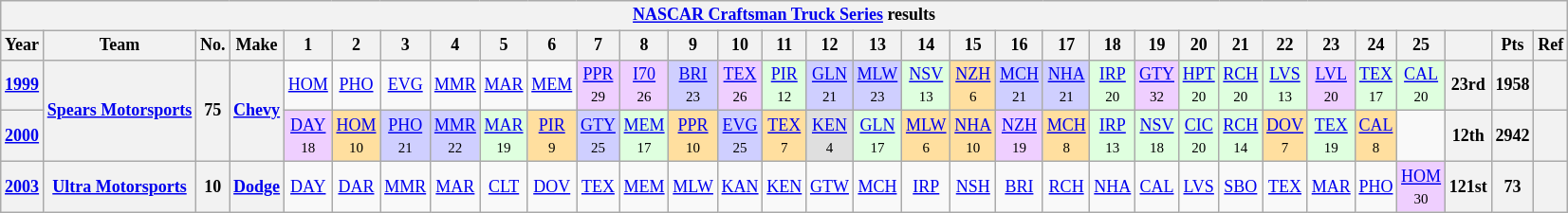<table class="wikitable" style="text-align:center; font-size:75%">
<tr>
<th colspan=45><a href='#'>NASCAR Craftsman Truck Series</a> results</th>
</tr>
<tr>
<th>Year</th>
<th>Team</th>
<th>No.</th>
<th>Make</th>
<th>1</th>
<th>2</th>
<th>3</th>
<th>4</th>
<th>5</th>
<th>6</th>
<th>7</th>
<th>8</th>
<th>9</th>
<th>10</th>
<th>11</th>
<th>12</th>
<th>13</th>
<th>14</th>
<th>15</th>
<th>16</th>
<th>17</th>
<th>18</th>
<th>19</th>
<th>20</th>
<th>21</th>
<th>22</th>
<th>23</th>
<th>24</th>
<th>25</th>
<th></th>
<th>Pts</th>
<th>Ref</th>
</tr>
<tr>
<th><a href='#'>1999</a></th>
<th rowspan=2><a href='#'>Spears Motorsports</a></th>
<th rowspan=2>75</th>
<th rowspan=2><a href='#'>Chevy</a></th>
<td><a href='#'>HOM</a></td>
<td><a href='#'>PHO</a></td>
<td><a href='#'>EVG</a></td>
<td><a href='#'>MMR</a></td>
<td><a href='#'>MAR</a></td>
<td><a href='#'>MEM</a></td>
<td style="background:#EFCFFF;"><a href='#'>PPR</a><br><small>29</small></td>
<td style="background:#EFCFFF;"><a href='#'>I70</a><br><small>26</small></td>
<td style="background:#CFCFFF;"><a href='#'>BRI</a><br><small>23</small></td>
<td style="background:#EFCFFF;"><a href='#'>TEX</a><br><small>26</small></td>
<td style="background:#DFFFDF;"><a href='#'>PIR</a><br><small>12</small></td>
<td style="background:#CFCFFF;"><a href='#'>GLN</a><br><small>21</small></td>
<td style="background:#CFCFFF;"><a href='#'>MLW</a><br><small>23</small></td>
<td style="background:#DFFFDF;"><a href='#'>NSV</a><br><small>13</small></td>
<td style="background:#FFDF9F;"><a href='#'>NZH</a><br><small>6</small></td>
<td style="background:#CFCFFF;"><a href='#'>MCH</a><br><small>21</small></td>
<td style="background:#CFCFFF;"><a href='#'>NHA</a><br><small>21</small></td>
<td style="background:#DFFFDF;"><a href='#'>IRP</a><br><small>20</small></td>
<td style="background:#EFCFFF;"><a href='#'>GTY</a><br><small>32</small></td>
<td style="background:#DFFFDF;"><a href='#'>HPT</a><br><small>20</small></td>
<td style="background:#DFFFDF;"><a href='#'>RCH</a><br><small>20</small></td>
<td style="background:#DFFFDF;"><a href='#'>LVS</a><br><small>13</small></td>
<td style="background:#EFCFFF;"><a href='#'>LVL</a><br><small>20</small></td>
<td style="background:#DFFFDF;"><a href='#'>TEX</a><br><small>17</small></td>
<td style="background:#DFFFDF;"><a href='#'>CAL</a><br><small>20</small></td>
<th>23rd</th>
<th>1958</th>
<th></th>
</tr>
<tr>
<th><a href='#'>2000</a></th>
<td style="background:#EFCFFF;"><a href='#'>DAY</a><br><small>18</small></td>
<td style="background:#FFDF9F;"><a href='#'>HOM</a><br><small>10</small></td>
<td style="background:#CFCFFF;"><a href='#'>PHO</a><br><small>21</small></td>
<td style="background:#CFCFFF;"><a href='#'>MMR</a><br><small>22</small></td>
<td style="background:#DFFFDF;"><a href='#'>MAR</a><br><small>19</small></td>
<td style="background:#FFDF9F;"><a href='#'>PIR</a><br><small>9</small></td>
<td style="background:#CFCFFF;"><a href='#'>GTY</a><br><small>25</small></td>
<td style="background:#DFFFDF;"><a href='#'>MEM</a><br><small>17</small></td>
<td style="background:#FFDF9F;"><a href='#'>PPR</a><br><small>10</small></td>
<td style="background:#CFCFFF;"><a href='#'>EVG</a><br><small>25</small></td>
<td style="background:#FFDF9F;"><a href='#'>TEX</a><br><small>7</small></td>
<td style="background:#DFDFDF;"><a href='#'>KEN</a><br><small>4</small></td>
<td style="background:#DFFFDF;"><a href='#'>GLN</a><br><small>17</small></td>
<td style="background:#FFDF9F;"><a href='#'>MLW</a><br><small>6</small></td>
<td style="background:#FFDF9F;"><a href='#'>NHA</a><br><small>10</small></td>
<td style="background:#EFCFFF;"><a href='#'>NZH</a><br><small>19</small></td>
<td style="background:#FFDF9F;"><a href='#'>MCH</a><br><small>8</small></td>
<td style="background:#DFFFDF;"><a href='#'>IRP</a><br><small>13</small></td>
<td style="background:#DFFFDF;"><a href='#'>NSV</a><br><small>18</small></td>
<td style="background:#DFFFDF;"><a href='#'>CIC</a><br><small>20</small></td>
<td style="background:#DFFFDF;"><a href='#'>RCH</a><br><small>14</small></td>
<td style="background:#FFDF9F;"><a href='#'>DOV</a><br><small>7</small></td>
<td style="background:#DFFFDF;"><a href='#'>TEX</a><br><small>19</small></td>
<td style="background:#FFDF9F;"><a href='#'>CAL</a><br><small>8</small></td>
<td></td>
<th>12th</th>
<th>2942</th>
<th></th>
</tr>
<tr>
<th><a href='#'>2003</a></th>
<th><a href='#'>Ultra Motorsports</a></th>
<th>10</th>
<th><a href='#'>Dodge</a></th>
<td><a href='#'>DAY</a></td>
<td><a href='#'>DAR</a></td>
<td><a href='#'>MMR</a></td>
<td><a href='#'>MAR</a></td>
<td><a href='#'>CLT</a></td>
<td><a href='#'>DOV</a></td>
<td><a href='#'>TEX</a></td>
<td><a href='#'>MEM</a></td>
<td><a href='#'>MLW</a></td>
<td><a href='#'>KAN</a></td>
<td><a href='#'>KEN</a></td>
<td><a href='#'>GTW</a></td>
<td><a href='#'>MCH</a></td>
<td><a href='#'>IRP</a></td>
<td><a href='#'>NSH</a></td>
<td><a href='#'>BRI</a></td>
<td><a href='#'>RCH</a></td>
<td><a href='#'>NHA</a></td>
<td><a href='#'>CAL</a></td>
<td><a href='#'>LVS</a></td>
<td><a href='#'>SBO</a></td>
<td><a href='#'>TEX</a></td>
<td><a href='#'>MAR</a></td>
<td><a href='#'>PHO</a></td>
<td style="background:#EFCFFF;"><a href='#'>HOM</a><br><small>30</small></td>
<th>121st</th>
<th>73</th>
<th></th>
</tr>
</table>
